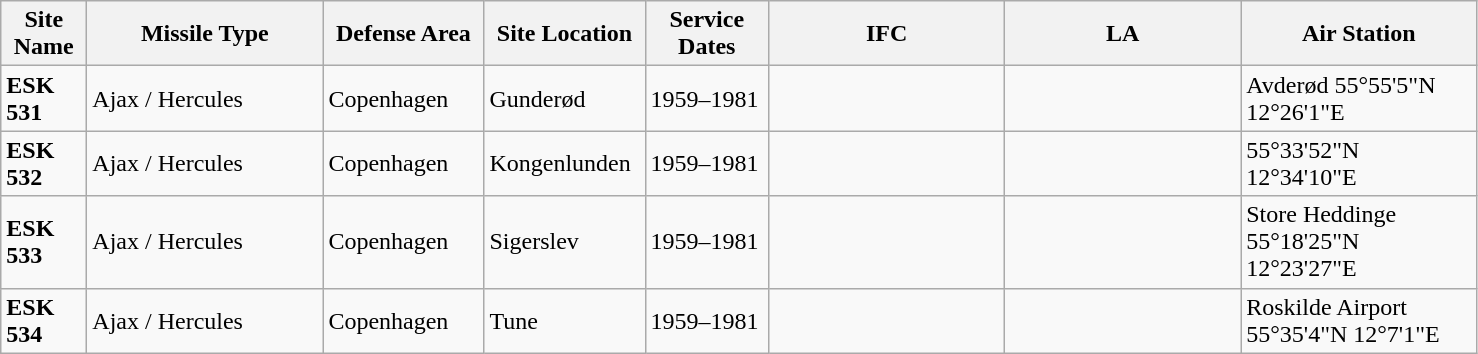<table class="wikitable sortable">
<tr>
<th scope="col" style="width:50px;">Site Name</th>
<th scope="col" style="width:150px;">Missile Type</th>
<th scope="col" style="width:100px;">Defense Area</th>
<th scope="col" style="width:100px;">Site Location</th>
<th scope="col" style="width:75px;">Service Dates</th>
<th scope="col" style="width:150px;">IFC</th>
<th scope="col" style="width:150px;">LA</th>
<th scope="col" style="width:150px;">Air Station</th>
</tr>
<tr>
<td><strong>ESK 531</strong></td>
<td>Ajax / Hercules</td>
<td>Copenhagen</td>
<td>Gunderød</td>
<td>1959–1981</td>
<td></td>
<td></td>
<td>Avderød 55°55'5"N 12°26'1"E</td>
</tr>
<tr>
<td><strong>ESK 532</strong></td>
<td>Ajax / Hercules</td>
<td>Copenhagen</td>
<td>Kongenlunden</td>
<td>1959–1981</td>
<td></td>
<td></td>
<td>55°33'52"N 12°34'10"E</td>
</tr>
<tr>
<td><strong>ESK 533</strong></td>
<td>Ajax / Hercules</td>
<td>Copenhagen</td>
<td>Sigerslev</td>
<td>1959–1981</td>
<td></td>
<td></td>
<td>Store Heddinge 55°18'25"N 12°23'27"E</td>
</tr>
<tr>
<td><strong>ESK 534</strong></td>
<td>Ajax / Hercules</td>
<td>Copenhagen</td>
<td>Tune</td>
<td>1959–1981</td>
<td></td>
<td></td>
<td>Roskilde Airport 55°35'4"N 12°7'1"E</td>
</tr>
</table>
